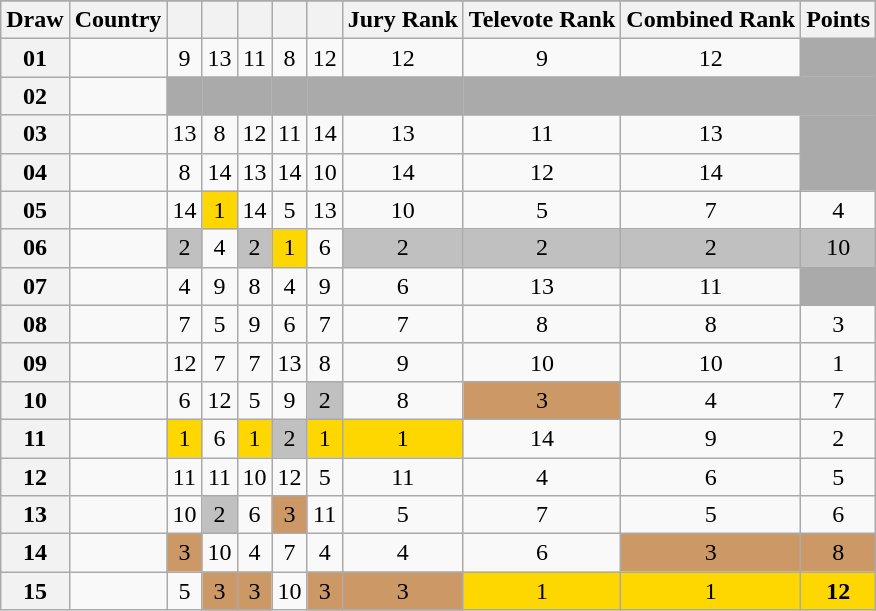<table class="sortable wikitable collapsible plainrowheaders" style="text-align:center;">
<tr>
</tr>
<tr>
<th scope="col">Draw</th>
<th scope="col">Country</th>
<th scope="col"><small></small></th>
<th scope="col"><small></small></th>
<th scope="col"><small></small></th>
<th scope="col"><small></small></th>
<th scope="col"><small></small></th>
<th scope="col">Jury Rank</th>
<th scope="col">Televote Rank</th>
<th scope="col">Combined Rank</th>
<th scope="col">Points</th>
</tr>
<tr>
<th scope="row" style="text-align:center;">01</th>
<td style="text-align:left;"></td>
<td>9</td>
<td>13</td>
<td>11</td>
<td>8</td>
<td>12</td>
<td>12</td>
<td>9</td>
<td>12</td>
<td style="background:#AAAAAA;"></td>
</tr>
<tr class="sortbottom">
<th scope="row" style="text-align:center;">02</th>
<td style="text-align:left;"></td>
<td style="background:#AAAAAA;"></td>
<td style="background:#AAAAAA;"></td>
<td style="background:#AAAAAA;"></td>
<td style="background:#AAAAAA;"></td>
<td style="background:#AAAAAA;"></td>
<td style="background:#AAAAAA;"></td>
<td style="background:#AAAAAA;"></td>
<td style="background:#AAAAAA;"></td>
<td style="background:#AAAAAA;"></td>
</tr>
<tr>
<th scope="row" style="text-align:center;">03</th>
<td style="text-align:left;"></td>
<td>13</td>
<td>8</td>
<td>12</td>
<td>11</td>
<td>14</td>
<td>13</td>
<td>11</td>
<td>13</td>
<td style="background:#AAAAAA;"></td>
</tr>
<tr>
<th scope="row" style="text-align:center;">04</th>
<td style="text-align:left;"></td>
<td>8</td>
<td>14</td>
<td>13</td>
<td>14</td>
<td>10</td>
<td>14</td>
<td>12</td>
<td>14</td>
<td style="background:#AAAAAA;"></td>
</tr>
<tr>
<th scope="row" style="text-align:center;">05</th>
<td style="text-align:left;"></td>
<td>14</td>
<td style="background:gold;">1</td>
<td>14</td>
<td>5</td>
<td>13</td>
<td>10</td>
<td>5</td>
<td>7</td>
<td>4</td>
</tr>
<tr>
<th scope="row" style="text-align:center;">06</th>
<td style="text-align:left;"></td>
<td style="background:silver;">2</td>
<td>4</td>
<td style="background:silver;">2</td>
<td style="background:gold;">1</td>
<td>6</td>
<td style="background:silver;">2</td>
<td style="background:silver;">2</td>
<td style="background:silver;">2</td>
<td style="background:silver;">10</td>
</tr>
<tr>
<th scope="row" style="text-align:center;">07</th>
<td style="text-align:left;"></td>
<td>4</td>
<td>9</td>
<td>8</td>
<td>4</td>
<td>9</td>
<td>6</td>
<td>13</td>
<td>11</td>
<td style="background:#AAAAAA;"></td>
</tr>
<tr>
<th scope="row" style="text-align:center;">08</th>
<td style="text-align:left;"></td>
<td>7</td>
<td>5</td>
<td>9</td>
<td>6</td>
<td>7</td>
<td>7</td>
<td>8</td>
<td>8</td>
<td>3</td>
</tr>
<tr>
<th scope="row" style="text-align:center;">09</th>
<td style="text-align:left;"></td>
<td>12</td>
<td>7</td>
<td>7</td>
<td>13</td>
<td>8</td>
<td>9</td>
<td>10</td>
<td>10</td>
<td>1</td>
</tr>
<tr>
<th scope="row" style="text-align:center;">10</th>
<td style="text-align:left;"></td>
<td>6</td>
<td>12</td>
<td>5</td>
<td>9</td>
<td style="background:silver;">2</td>
<td>8</td>
<td style="background:#CC9966;">3</td>
<td>4</td>
<td>7</td>
</tr>
<tr>
<th scope="row" style="text-align:center;">11</th>
<td style="text-align:left;"></td>
<td style="background:gold;">1</td>
<td>6</td>
<td style="background:gold;">1</td>
<td style="background:silver;">2</td>
<td style="background:gold;">1</td>
<td style="background:gold;">1</td>
<td>14</td>
<td>9</td>
<td>2</td>
</tr>
<tr>
<th scope="row" style="text-align:center;">12</th>
<td style="text-align:left;"></td>
<td>11</td>
<td>11</td>
<td>10</td>
<td>12</td>
<td>5</td>
<td>11</td>
<td>4</td>
<td>6</td>
<td>5</td>
</tr>
<tr>
<th scope="row" style="text-align:center;">13</th>
<td style="text-align:left;"></td>
<td>10</td>
<td style="background:silver;">2</td>
<td>6</td>
<td style="background:#CC9966;">3</td>
<td>11</td>
<td>5</td>
<td>7</td>
<td>5</td>
<td>6</td>
</tr>
<tr>
<th scope="row" style="text-align:center;">14</th>
<td style="text-align:left;"></td>
<td style="background:#CC9966;">3</td>
<td>10</td>
<td>4</td>
<td>7</td>
<td>4</td>
<td>4</td>
<td>6</td>
<td style="background:#CC9966;">3</td>
<td style="background:#CC9966;">8</td>
</tr>
<tr>
<th scope="row" style="text-align:center;">15</th>
<td style="text-align:left;"></td>
<td>5</td>
<td style="background:#CC9966;">3</td>
<td style="background:#CC9966;">3</td>
<td>10</td>
<td style="background:#CC9966;">3</td>
<td style="background:#CC9966;">3</td>
<td style="background:gold;">1</td>
<td style="background:gold;">1</td>
<td style="background:gold;"><strong>12</strong></td>
</tr>
</table>
